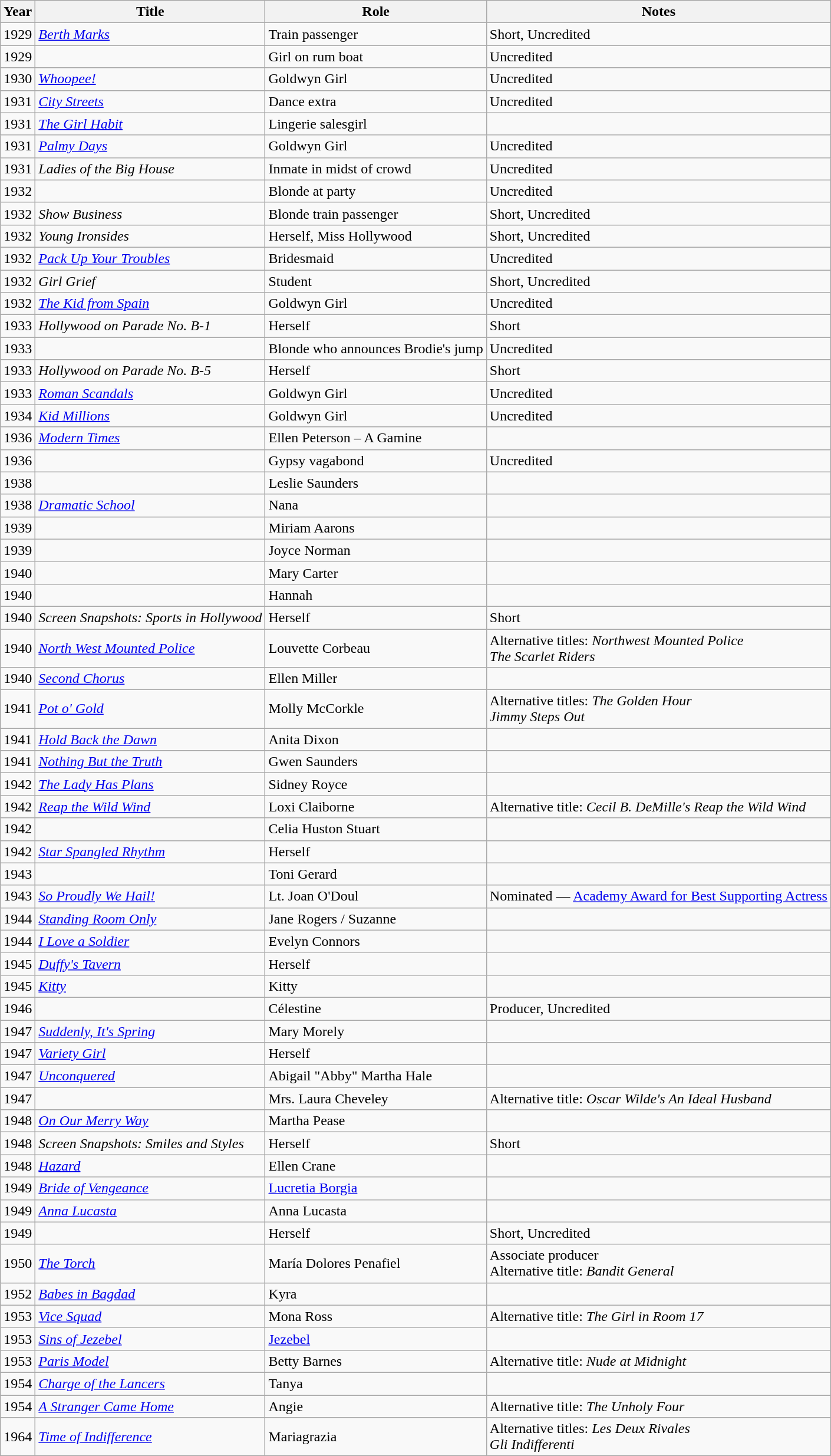<table class="wikitable sortable">
<tr>
<th>Year</th>
<th>Title</th>
<th>Role</th>
<th class="unsortable">Notes</th>
</tr>
<tr>
<td>1929</td>
<td><em><a href='#'>Berth Marks</a></em></td>
<td>Train passenger</td>
<td>Short, Uncredited</td>
</tr>
<tr>
<td>1929</td>
<td><em></em></td>
<td>Girl on rum boat</td>
<td>Uncredited</td>
</tr>
<tr>
<td>1930</td>
<td><em><a href='#'>Whoopee!</a></em></td>
<td>Goldwyn Girl</td>
<td>Uncredited</td>
</tr>
<tr>
<td>1931</td>
<td><em><a href='#'>City Streets</a></em></td>
<td>Dance extra</td>
<td>Uncredited</td>
</tr>
<tr>
<td>1931</td>
<td><em><a href='#'>The Girl Habit</a></em></td>
<td>Lingerie salesgirl</td>
<td></td>
</tr>
<tr>
<td>1931</td>
<td><em><a href='#'>Palmy Days</a></em></td>
<td>Goldwyn Girl</td>
<td>Uncredited</td>
</tr>
<tr>
<td>1931</td>
<td><em>Ladies of the Big House</em></td>
<td>Inmate in midst of crowd</td>
<td>Uncredited</td>
</tr>
<tr>
<td>1932</td>
<td><em></em></td>
<td>Blonde at party</td>
<td>Uncredited</td>
</tr>
<tr>
<td>1932</td>
<td><em>Show Business</em></td>
<td>Blonde train passenger</td>
<td>Short, Uncredited</td>
</tr>
<tr>
<td>1932</td>
<td><em>Young Ironsides</em></td>
<td>Herself, Miss Hollywood</td>
<td>Short, Uncredited</td>
</tr>
<tr>
<td>1932</td>
<td><em><a href='#'>Pack Up Your Troubles</a></em></td>
<td>Bridesmaid</td>
<td>Uncredited</td>
</tr>
<tr>
<td>1932</td>
<td><em>Girl Grief</em></td>
<td>Student</td>
<td>Short, Uncredited</td>
</tr>
<tr>
<td>1932</td>
<td><em><a href='#'>The Kid from Spain</a></em></td>
<td>Goldwyn Girl</td>
<td>Uncredited</td>
</tr>
<tr>
<td>1933</td>
<td><em>Hollywood on Parade No. B-1</em></td>
<td>Herself</td>
<td>Short</td>
</tr>
<tr>
<td>1933</td>
<td><em></em></td>
<td>Blonde who announces Brodie's jump</td>
<td>Uncredited</td>
</tr>
<tr>
<td>1933</td>
<td><em>Hollywood on Parade No. B-5</em></td>
<td>Herself</td>
<td>Short</td>
</tr>
<tr>
<td>1933</td>
<td><em><a href='#'>Roman Scandals</a></em></td>
<td>Goldwyn Girl</td>
<td>Uncredited</td>
</tr>
<tr>
<td>1934</td>
<td><em><a href='#'>Kid Millions</a></em></td>
<td>Goldwyn Girl</td>
<td>Uncredited</td>
</tr>
<tr>
<td>1936</td>
<td><em><a href='#'>Modern Times</a></em></td>
<td>Ellen Peterson – A Gamine</td>
<td></td>
</tr>
<tr>
<td>1936</td>
<td><em></em></td>
<td>Gypsy vagabond</td>
<td>Uncredited</td>
</tr>
<tr>
<td>1938</td>
<td><em></em></td>
<td>Leslie Saunders</td>
<td></td>
</tr>
<tr>
<td>1938</td>
<td><em><a href='#'>Dramatic School</a></em></td>
<td>Nana</td>
<td></td>
</tr>
<tr>
<td>1939</td>
<td><em></em></td>
<td>Miriam Aarons</td>
<td></td>
</tr>
<tr>
<td>1939</td>
<td><em></em></td>
<td>Joyce Norman</td>
<td></td>
</tr>
<tr>
<td>1940</td>
<td><em></em></td>
<td>Mary Carter</td>
<td></td>
</tr>
<tr>
<td>1940</td>
<td><em></em></td>
<td>Hannah</td>
<td></td>
</tr>
<tr>
<td>1940</td>
<td><em>Screen Snapshots: Sports in Hollywood</em></td>
<td>Herself</td>
<td>Short</td>
</tr>
<tr>
<td>1940</td>
<td><em><a href='#'>North West Mounted Police</a></em></td>
<td>Louvette Corbeau</td>
<td>Alternative titles: <em>Northwest Mounted Police</em><br><em>The Scarlet Riders</em></td>
</tr>
<tr>
<td>1940</td>
<td><em><a href='#'>Second Chorus</a></em></td>
<td>Ellen Miller</td>
<td></td>
</tr>
<tr>
<td>1941</td>
<td><em><a href='#'>Pot o' Gold</a></em></td>
<td>Molly McCorkle</td>
<td>Alternative titles: <em>The Golden Hour</em><br><em>Jimmy Steps Out</em></td>
</tr>
<tr>
<td>1941</td>
<td><em><a href='#'>Hold Back the Dawn</a></em></td>
<td>Anita Dixon</td>
<td></td>
</tr>
<tr>
<td>1941</td>
<td><em><a href='#'>Nothing But the Truth</a></em></td>
<td>Gwen Saunders</td>
<td></td>
</tr>
<tr>
<td>1942</td>
<td><em><a href='#'>The Lady Has Plans</a></em></td>
<td>Sidney Royce</td>
<td></td>
</tr>
<tr>
<td>1942</td>
<td><em><a href='#'>Reap the Wild Wind</a></em></td>
<td>Loxi Claiborne</td>
<td>Alternative title: <em>Cecil B. DeMille's Reap the Wild Wind</em></td>
</tr>
<tr>
<td>1942</td>
<td><em></em></td>
<td>Celia Huston Stuart</td>
<td></td>
</tr>
<tr>
<td>1942</td>
<td><em><a href='#'>Star Spangled Rhythm</a></em></td>
<td>Herself</td>
<td></td>
</tr>
<tr>
<td>1943</td>
<td><em></em></td>
<td>Toni Gerard</td>
<td></td>
</tr>
<tr>
<td>1943</td>
<td><em><a href='#'>So Proudly We Hail!</a></em></td>
<td>Lt. Joan O'Doul</td>
<td>Nominated — <a href='#'>Academy Award for Best Supporting Actress</a></td>
</tr>
<tr>
<td>1944</td>
<td><em><a href='#'>Standing Room Only</a></em></td>
<td>Jane Rogers / Suzanne</td>
<td></td>
</tr>
<tr>
<td>1944</td>
<td><em><a href='#'>I Love a Soldier</a></em></td>
<td>Evelyn Connors</td>
<td></td>
</tr>
<tr>
<td>1945</td>
<td><em><a href='#'>Duffy's Tavern</a></em></td>
<td>Herself</td>
<td></td>
</tr>
<tr>
<td>1945</td>
<td><em><a href='#'>Kitty</a></em></td>
<td>Kitty</td>
<td></td>
</tr>
<tr>
<td>1946</td>
<td><em></em></td>
<td>Célestine</td>
<td>Producer, Uncredited</td>
</tr>
<tr>
<td>1947</td>
<td><em><a href='#'>Suddenly, It's Spring</a></em></td>
<td>Mary Morely</td>
<td></td>
</tr>
<tr>
<td>1947</td>
<td><em><a href='#'>Variety Girl</a></em></td>
<td>Herself</td>
<td></td>
</tr>
<tr>
<td>1947</td>
<td><em><a href='#'>Unconquered</a></em></td>
<td>Abigail "Abby" Martha Hale</td>
<td></td>
</tr>
<tr>
<td>1947</td>
<td><em></em></td>
<td>Mrs. Laura Cheveley</td>
<td>Alternative title: <em>Oscar Wilde's An Ideal Husband</em></td>
</tr>
<tr>
<td>1948</td>
<td><em><a href='#'>On Our Merry Way</a></em></td>
<td>Martha Pease</td>
<td></td>
</tr>
<tr>
<td>1948</td>
<td><em>Screen Snapshots: Smiles and Styles</em></td>
<td>Herself</td>
<td>Short</td>
</tr>
<tr>
<td>1948</td>
<td><em><a href='#'>Hazard</a></em></td>
<td>Ellen Crane</td>
<td></td>
</tr>
<tr>
<td>1949</td>
<td><em><a href='#'>Bride of Vengeance</a></em></td>
<td><a href='#'>Lucretia Borgia</a></td>
<td></td>
</tr>
<tr>
<td>1949</td>
<td><em><a href='#'>Anna Lucasta</a></em></td>
<td>Anna Lucasta</td>
<td></td>
</tr>
<tr>
<td>1949</td>
<td><em></em></td>
<td>Herself</td>
<td>Short, Uncredited</td>
</tr>
<tr>
<td>1950</td>
<td><em><a href='#'>The Torch</a></em></td>
<td>María Dolores Penafiel</td>
<td>Associate producer<br>Alternative title: <em>Bandit General</em></td>
</tr>
<tr>
<td>1952</td>
<td><em><a href='#'>Babes in Bagdad</a></em></td>
<td>Kyra</td>
<td></td>
</tr>
<tr>
<td>1953</td>
<td><em><a href='#'>Vice Squad</a></em></td>
<td>Mona Ross</td>
<td>Alternative title: <em>The Girl in Room 17</em></td>
</tr>
<tr>
<td>1953</td>
<td><em><a href='#'>Sins of Jezebel</a></em></td>
<td><a href='#'>Jezebel</a></td>
<td></td>
</tr>
<tr>
<td>1953</td>
<td><em><a href='#'>Paris Model</a></em></td>
<td>Betty Barnes</td>
<td>Alternative title: <em>Nude at Midnight</em></td>
</tr>
<tr>
<td>1954</td>
<td><em><a href='#'>Charge of the Lancers</a></em></td>
<td>Tanya</td>
<td></td>
</tr>
<tr>
<td>1954</td>
<td><em><a href='#'>A Stranger Came Home</a></em></td>
<td>Angie</td>
<td>Alternative title: <em>The Unholy Four</em></td>
</tr>
<tr>
<td>1964</td>
<td><em><a href='#'>Time of Indifference</a></em></td>
<td>Mariagrazia</td>
<td>Alternative titles: <em>Les Deux Rivales</em><br><em>Gli Indifferenti</em></td>
</tr>
</table>
